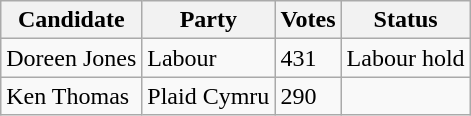<table class="wikitable sortable">
<tr>
<th>Candidate</th>
<th>Party</th>
<th>Votes</th>
<th>Status</th>
</tr>
<tr>
<td>Doreen Jones</td>
<td>Labour</td>
<td>431</td>
<td>Labour hold</td>
</tr>
<tr>
<td>Ken Thomas</td>
<td>Plaid Cymru</td>
<td>290</td>
<td></td>
</tr>
</table>
